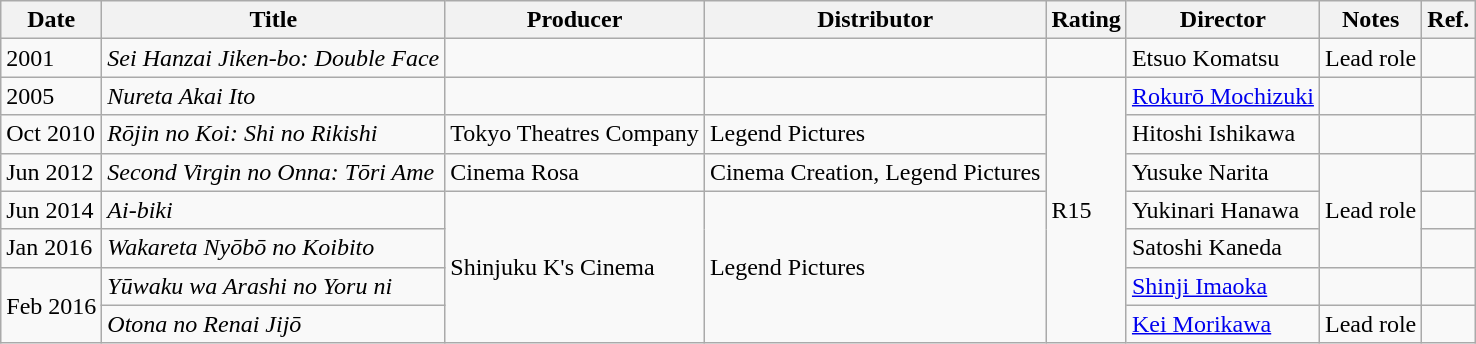<table class="wikitable">
<tr>
<th>Date</th>
<th>Title</th>
<th>Producer</th>
<th>Distributor</th>
<th>Rating</th>
<th>Director</th>
<th>Notes</th>
<th>Ref.</th>
</tr>
<tr>
<td>2001</td>
<td><em>Sei Hanzai Jiken-bo: Double Face</em></td>
<td></td>
<td></td>
<td></td>
<td>Etsuo Komatsu</td>
<td>Lead role</td>
<td></td>
</tr>
<tr>
<td>2005</td>
<td><em>Nureta Akai Ito</em></td>
<td></td>
<td></td>
<td rowspan="7">R15</td>
<td><a href='#'>Rokurō Mochizuki</a></td>
<td></td>
<td></td>
</tr>
<tr>
<td>Oct 2010</td>
<td><em>Rōjin no Koi: Shi no Rikishi</em></td>
<td>Tokyo Theatres Company</td>
<td>Legend Pictures</td>
<td>Hitoshi Ishikawa</td>
<td></td>
<td></td>
</tr>
<tr>
<td>Jun 2012</td>
<td><em>Second Virgin no Onna: Tōri Ame</em></td>
<td>Cinema Rosa</td>
<td>Cinema Creation, Legend Pictures</td>
<td>Yusuke Narita</td>
<td rowspan="3">Lead role</td>
<td></td>
</tr>
<tr>
<td>Jun 2014</td>
<td><em>Ai-biki</em></td>
<td rowspan="4">Shinjuku K's Cinema</td>
<td rowspan="4">Legend Pictures</td>
<td>Yukinari Hanawa</td>
<td></td>
</tr>
<tr>
<td>Jan 2016</td>
<td><em>Wakareta Nyōbō no Koibito</em></td>
<td>Satoshi Kaneda</td>
<td></td>
</tr>
<tr>
<td rowspan="2">Feb 2016</td>
<td><em>Yūwaku wa Arashi no Yoru ni</em></td>
<td><a href='#'>Shinji Imaoka</a></td>
<td></td>
<td></td>
</tr>
<tr>
<td><em>Otona no Renai Jijō</em></td>
<td><a href='#'>Kei Morikawa</a></td>
<td>Lead role</td>
<td></td>
</tr>
</table>
